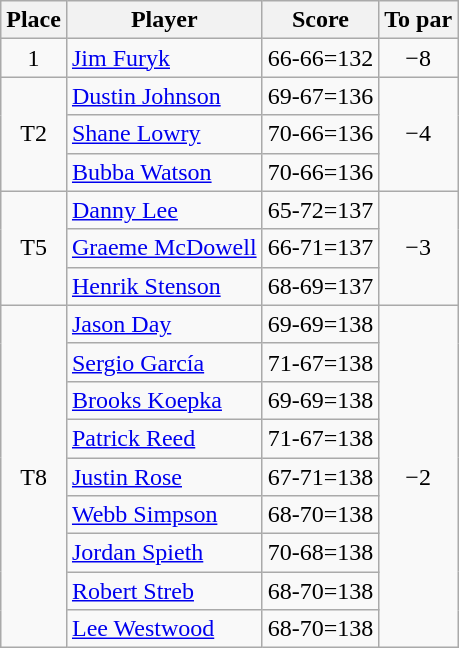<table class="wikitable">
<tr>
<th>Place</th>
<th>Player</th>
<th>Score</th>
<th>To par</th>
</tr>
<tr>
<td align=center>1</td>
<td> <a href='#'>Jim Furyk</a></td>
<td>66-66=132</td>
<td align=center>−8</td>
</tr>
<tr>
<td rowspan=3 align=center>T2</td>
<td> <a href='#'>Dustin Johnson</a></td>
<td>69-67=136</td>
<td rowspan=3 align=center>−4</td>
</tr>
<tr>
<td> <a href='#'>Shane Lowry</a></td>
<td>70-66=136</td>
</tr>
<tr>
<td> <a href='#'>Bubba Watson</a></td>
<td>70-66=136</td>
</tr>
<tr>
<td rowspan=3 align=center>T5</td>
<td> <a href='#'>Danny Lee</a></td>
<td>65-72=137</td>
<td rowspan=3 align=center>−3</td>
</tr>
<tr>
<td> <a href='#'>Graeme McDowell</a></td>
<td>66-71=137</td>
</tr>
<tr>
<td> <a href='#'>Henrik Stenson</a></td>
<td>68-69=137</td>
</tr>
<tr>
<td rowspan=9 align=center>T8</td>
<td> <a href='#'>Jason Day</a></td>
<td>69-69=138</td>
<td rowspan=9 align=center>−2</td>
</tr>
<tr>
<td> <a href='#'>Sergio García</a></td>
<td>71-67=138</td>
</tr>
<tr>
<td> <a href='#'>Brooks Koepka</a></td>
<td>69-69=138</td>
</tr>
<tr>
<td> <a href='#'>Patrick Reed</a></td>
<td>71-67=138</td>
</tr>
<tr>
<td> <a href='#'>Justin Rose</a></td>
<td>67-71=138</td>
</tr>
<tr>
<td> <a href='#'>Webb Simpson</a></td>
<td>68-70=138</td>
</tr>
<tr>
<td> <a href='#'>Jordan Spieth</a></td>
<td>70-68=138</td>
</tr>
<tr>
<td> <a href='#'>Robert Streb</a></td>
<td>68-70=138</td>
</tr>
<tr>
<td> <a href='#'>Lee Westwood</a></td>
<td>68-70=138</td>
</tr>
</table>
